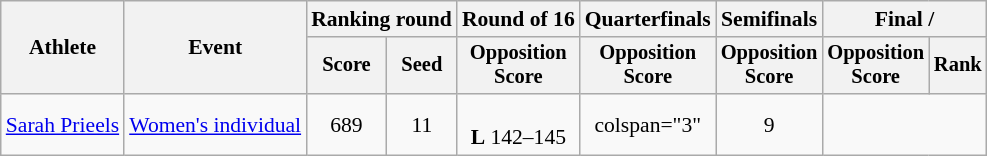<table class="wikitable" style="text-align:center; font-size:90%">
<tr>
<th rowspan="2">Athlete</th>
<th rowspan="2">Event</th>
<th colspan="2">Ranking round</th>
<th>Round of 16</th>
<th>Quarterfinals</th>
<th>Semifinals</th>
<th colspan="2">Final / </th>
</tr>
<tr style="font-size:95%">
<th>Score</th>
<th>Seed</th>
<th>Opposition<br>Score</th>
<th>Opposition<br>Score</th>
<th>Opposition<br>Score</th>
<th>Opposition<br>Score</th>
<th>Rank</th>
</tr>
<tr>
<td align="left"><a href='#'>Sarah Prieels</a></td>
<td align="left"><a href='#'>Women's individual</a></td>
<td>689</td>
<td>11</td>
<td><br><strong>L</strong> 142–145</td>
<td>colspan="3" </td>
<td>9</td>
</tr>
</table>
